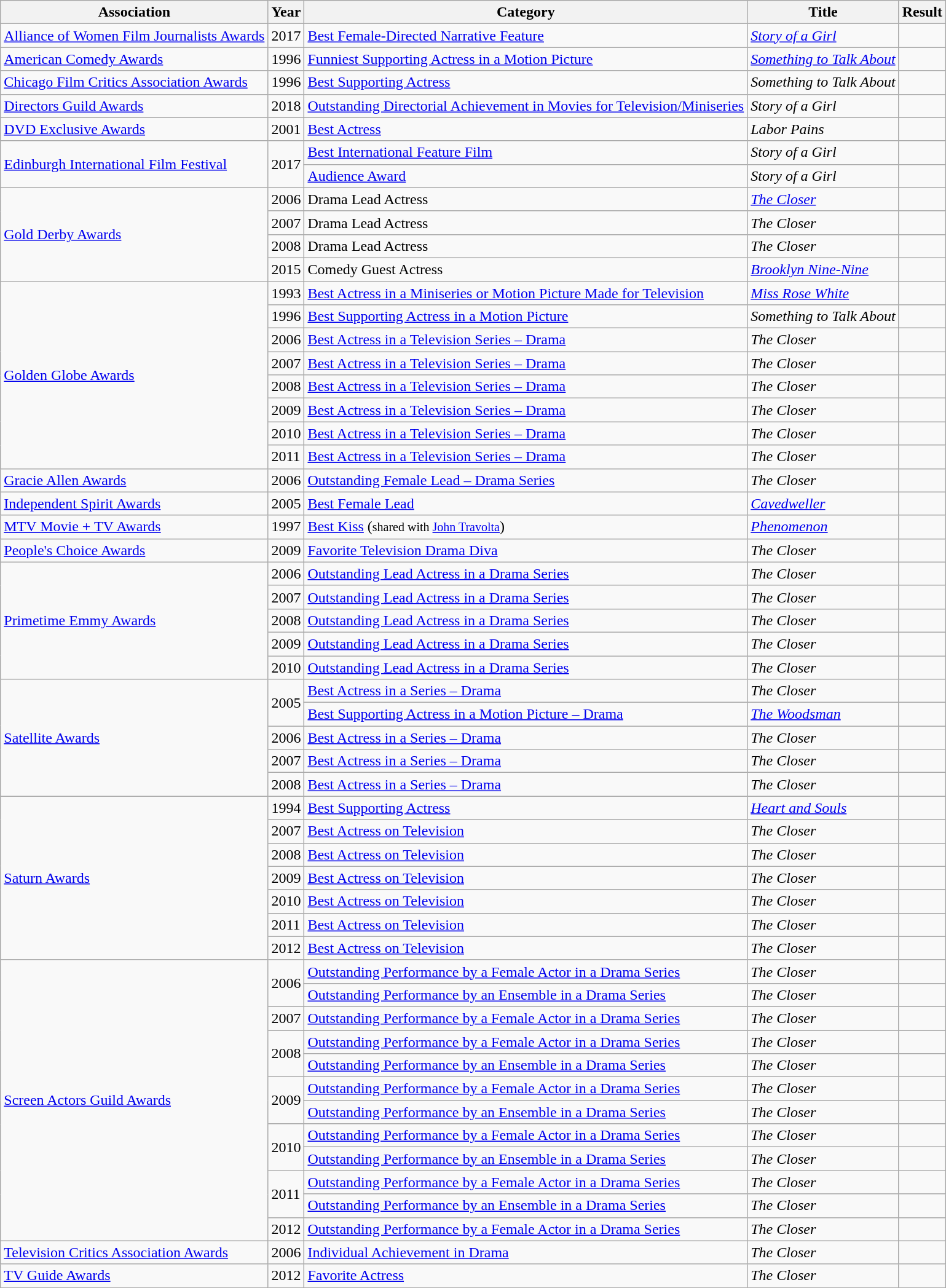<table class="wikitable sortable">
<tr>
<th>Association</th>
<th>Year</th>
<th>Category</th>
<th>Title</th>
<th>Result</th>
</tr>
<tr>
<td><a href='#'>Alliance of Women Film Journalists Awards</a></td>
<td>2017</td>
<td><a href='#'>Best Female-Directed Narrative Feature</a></td>
<td><em><a href='#'>Story of a Girl</a></em></td>
<td></td>
</tr>
<tr>
<td><a href='#'>American Comedy Awards</a></td>
<td>1996</td>
<td><a href='#'>Funniest Supporting Actress in a Motion Picture</a></td>
<td><em><a href='#'>Something to Talk About</a></em></td>
<td></td>
</tr>
<tr>
<td><a href='#'>Chicago Film Critics Association Awards</a></td>
<td>1996</td>
<td><a href='#'>Best Supporting Actress</a></td>
<td><em>Something to Talk About</em></td>
<td></td>
</tr>
<tr>
<td><a href='#'>Directors Guild Awards</a></td>
<td>2018</td>
<td><a href='#'>Outstanding Directorial Achievement in Movies for Television/Miniseries</a></td>
<td><em>Story of a Girl</em></td>
<td></td>
</tr>
<tr>
<td><a href='#'>DVD Exclusive Awards</a></td>
<td>2001</td>
<td><a href='#'>Best Actress</a></td>
<td><em>Labor Pains</em></td>
<td></td>
</tr>
<tr>
<td rowspan="2"><a href='#'>Edinburgh International Film Festival</a></td>
<td rowspan="2">2017</td>
<td><a href='#'>Best International Feature Film</a></td>
<td><em>Story of a Girl</em></td>
<td></td>
</tr>
<tr>
<td><a href='#'>Audience Award</a></td>
<td><em>Story of a Girl</em></td>
<td></td>
</tr>
<tr>
<td rowspan="4"><a href='#'>Gold Derby Awards</a></td>
<td>2006</td>
<td>Drama Lead Actress</td>
<td><em><a href='#'>The Closer</a></em></td>
<td></td>
</tr>
<tr>
<td>2007</td>
<td>Drama Lead Actress</td>
<td><em>The Closer</em></td>
<td></td>
</tr>
<tr>
<td>2008</td>
<td>Drama Lead Actress</td>
<td><em>The Closer</em></td>
<td></td>
</tr>
<tr>
<td>2015</td>
<td>Comedy Guest Actress</td>
<td><em><a href='#'>Brooklyn Nine-Nine</a></em></td>
<td></td>
</tr>
<tr>
<td rowspan="8"><a href='#'>Golden Globe Awards</a></td>
<td>1993</td>
<td><a href='#'>Best Actress in a Miniseries or Motion Picture Made for Television</a></td>
<td><em><a href='#'>Miss Rose White</a></em></td>
<td></td>
</tr>
<tr>
<td>1996</td>
<td><a href='#'>Best Supporting Actress in a Motion Picture</a></td>
<td><em>Something to Talk About</em></td>
<td></td>
</tr>
<tr>
<td>2006</td>
<td><a href='#'>Best Actress in a Television Series – Drama</a></td>
<td><em>The Closer</em></td>
<td></td>
</tr>
<tr>
<td>2007</td>
<td><a href='#'>Best Actress in a Television Series – Drama</a></td>
<td><em>The Closer</em></td>
<td></td>
</tr>
<tr>
<td>2008</td>
<td><a href='#'>Best Actress in a Television Series – Drama</a></td>
<td><em>The Closer</em></td>
<td></td>
</tr>
<tr>
<td>2009</td>
<td><a href='#'>Best Actress in a Television Series – Drama</a></td>
<td><em>The Closer</em></td>
<td></td>
</tr>
<tr>
<td>2010</td>
<td><a href='#'>Best Actress in a Television Series – Drama</a></td>
<td><em>The Closer</em></td>
<td></td>
</tr>
<tr>
<td>2011</td>
<td><a href='#'>Best Actress in a Television Series – Drama</a></td>
<td><em>The Closer</em></td>
<td></td>
</tr>
<tr>
<td><a href='#'>Gracie Allen Awards</a></td>
<td>2006</td>
<td><a href='#'>Outstanding Female Lead – Drama Series</a></td>
<td><em>The Closer</em></td>
<td></td>
</tr>
<tr>
<td><a href='#'>Independent Spirit Awards</a></td>
<td>2005</td>
<td><a href='#'>Best Female Lead</a></td>
<td><em><a href='#'>Cavedweller</a></em></td>
<td></td>
</tr>
<tr>
<td><a href='#'>MTV Movie + TV Awards</a></td>
<td>1997</td>
<td><a href='#'>Best Kiss</a> (<small>shared with <a href='#'>John Travolta</a></small>)</td>
<td><em><a href='#'>Phenomenon</a></em></td>
<td></td>
</tr>
<tr>
<td><a href='#'>People's Choice Awards</a></td>
<td>2009</td>
<td><a href='#'>Favorite Television Drama Diva</a></td>
<td><em>The Closer</em></td>
<td></td>
</tr>
<tr>
<td rowspan="5"><a href='#'>Primetime Emmy Awards</a></td>
<td>2006</td>
<td><a href='#'>Outstanding Lead Actress in a Drama Series</a></td>
<td><em>The Closer</em></td>
<td></td>
</tr>
<tr>
<td>2007</td>
<td><a href='#'>Outstanding Lead Actress in a Drama Series</a></td>
<td><em>The Closer</em></td>
<td></td>
</tr>
<tr>
<td>2008</td>
<td><a href='#'>Outstanding Lead Actress in a Drama Series</a></td>
<td><em>The Closer</em></td>
<td></td>
</tr>
<tr>
<td>2009</td>
<td><a href='#'>Outstanding Lead Actress in a Drama Series</a></td>
<td><em>The Closer</em></td>
<td></td>
</tr>
<tr>
<td>2010</td>
<td><a href='#'>Outstanding Lead Actress in a Drama Series</a></td>
<td><em>The Closer</em></td>
<td></td>
</tr>
<tr>
<td rowspan="5"><a href='#'>Satellite Awards</a></td>
<td rowspan="2">2005</td>
<td><a href='#'>Best Actress in a Series – Drama</a></td>
<td><em>The Closer</em></td>
<td></td>
</tr>
<tr>
<td><a href='#'>Best Supporting Actress in a Motion Picture – Drama</a></td>
<td><em><a href='#'>The Woodsman</a></em></td>
<td></td>
</tr>
<tr>
<td>2006</td>
<td><a href='#'>Best Actress in a Series – Drama</a></td>
<td><em>The Closer</em></td>
<td></td>
</tr>
<tr>
<td>2007</td>
<td><a href='#'>Best Actress in a Series – Drama</a></td>
<td><em>The Closer</em></td>
<td></td>
</tr>
<tr>
<td>2008</td>
<td><a href='#'>Best Actress in a Series – Drama</a></td>
<td><em>The Closer</em></td>
<td></td>
</tr>
<tr>
<td rowspan="7"><a href='#'>Saturn Awards</a></td>
<td>1994</td>
<td><a href='#'>Best Supporting Actress</a></td>
<td><em><a href='#'>Heart and Souls</a></em></td>
<td></td>
</tr>
<tr>
<td>2007</td>
<td><a href='#'>Best Actress on Television</a></td>
<td><em>The Closer</em></td>
<td></td>
</tr>
<tr>
<td>2008</td>
<td><a href='#'>Best Actress on Television</a></td>
<td><em>The Closer</em></td>
<td></td>
</tr>
<tr>
<td>2009</td>
<td><a href='#'>Best Actress on Television</a></td>
<td><em>The Closer</em></td>
<td></td>
</tr>
<tr>
<td>2010</td>
<td><a href='#'>Best Actress on Television</a></td>
<td><em>The Closer</em></td>
<td></td>
</tr>
<tr>
<td>2011</td>
<td><a href='#'>Best Actress on Television</a></td>
<td><em>The Closer</em></td>
<td></td>
</tr>
<tr>
<td>2012</td>
<td><a href='#'>Best Actress on Television</a></td>
<td><em>The Closer</em></td>
<td></td>
</tr>
<tr>
<td rowspan="12"><a href='#'>Screen Actors Guild Awards</a></td>
<td rowspan="2">2006</td>
<td><a href='#'>Outstanding Performance by a Female Actor in a Drama Series</a></td>
<td><em>The Closer</em></td>
<td></td>
</tr>
<tr>
<td><a href='#'>Outstanding Performance by an Ensemble in a Drama Series</a></td>
<td><em>The Closer</em></td>
<td></td>
</tr>
<tr>
<td>2007</td>
<td><a href='#'>Outstanding Performance by a Female Actor in a Drama Series</a></td>
<td><em>The Closer</em></td>
<td></td>
</tr>
<tr>
<td rowspan="2">2008</td>
<td><a href='#'>Outstanding Performance by a Female Actor in a Drama Series</a></td>
<td><em>The Closer</em></td>
<td></td>
</tr>
<tr>
<td><a href='#'>Outstanding Performance by an Ensemble in a Drama Series</a></td>
<td><em>The Closer</em></td>
<td></td>
</tr>
<tr>
<td rowspan="2">2009</td>
<td><a href='#'>Outstanding Performance by a Female Actor in a Drama Series</a></td>
<td><em>The Closer</em></td>
<td></td>
</tr>
<tr>
<td><a href='#'>Outstanding Performance by an Ensemble in a Drama Series</a></td>
<td><em>The Closer</em></td>
<td></td>
</tr>
<tr>
<td rowspan="2">2010</td>
<td><a href='#'>Outstanding Performance by a Female Actor in a Drama Series</a></td>
<td><em>The Closer</em></td>
<td></td>
</tr>
<tr>
<td><a href='#'>Outstanding Performance by an Ensemble in a Drama Series</a></td>
<td><em>The Closer</em></td>
<td></td>
</tr>
<tr>
<td rowspan="2">2011</td>
<td><a href='#'>Outstanding Performance by a Female Actor in a Drama Series</a></td>
<td><em>The Closer</em></td>
<td></td>
</tr>
<tr>
<td><a href='#'>Outstanding Performance by an Ensemble in a Drama Series</a></td>
<td><em>The Closer</em></td>
<td></td>
</tr>
<tr>
<td>2012</td>
<td><a href='#'>Outstanding Performance by a Female Actor in a Drama Series</a></td>
<td><em>The Closer</em></td>
<td></td>
</tr>
<tr>
<td><a href='#'>Television Critics Association Awards</a></td>
<td>2006</td>
<td><a href='#'>Individual Achievement in Drama</a></td>
<td><em>The Closer</em></td>
<td></td>
</tr>
<tr>
<td><a href='#'>TV Guide Awards</a></td>
<td>2012</td>
<td><a href='#'>Favorite Actress</a></td>
<td><em>The Closer</em></td>
<td></td>
</tr>
</table>
